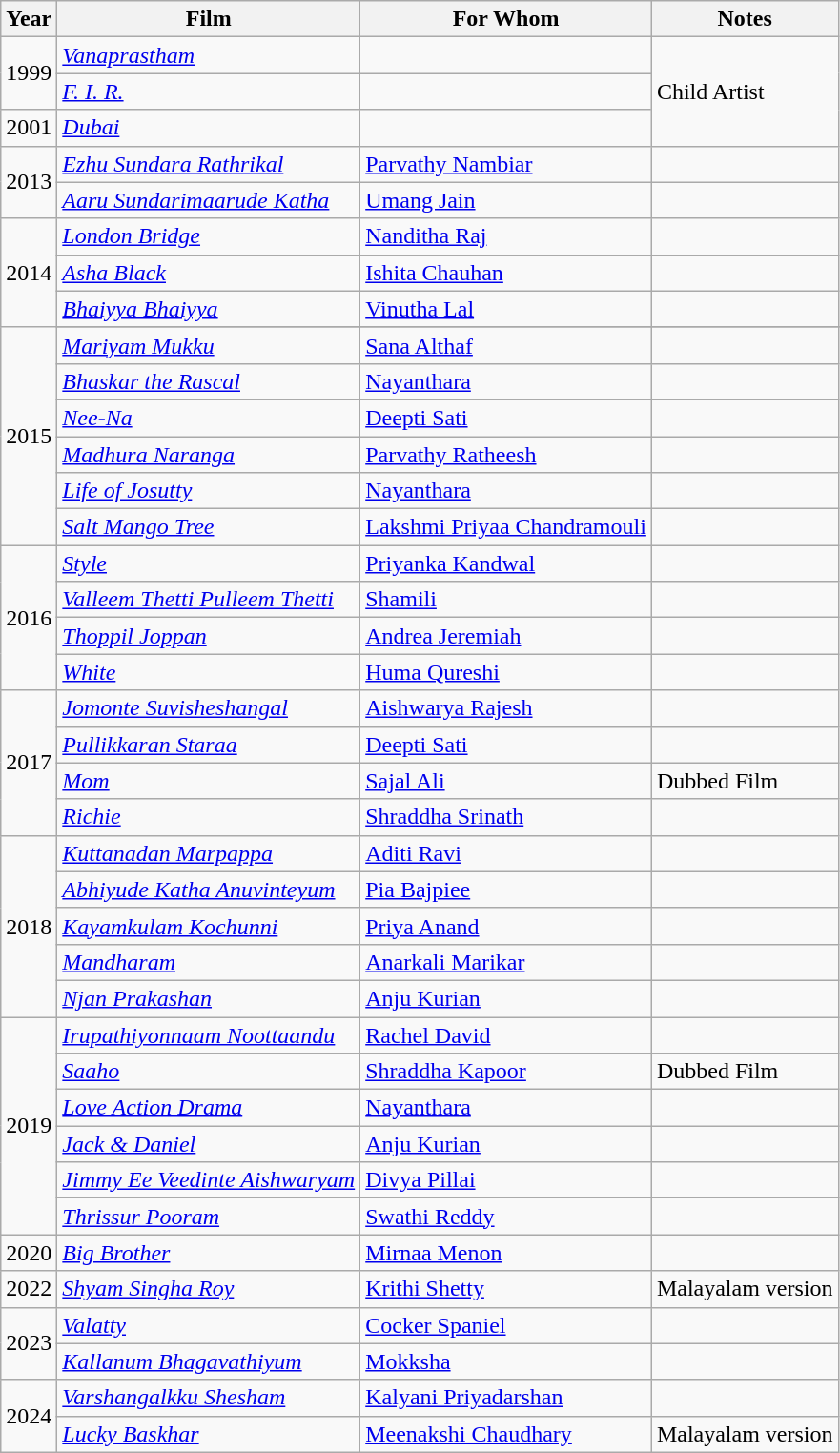<table class="wikitable sortable">
<tr>
<th scope="col">Year</th>
<th scope="col">Film</th>
<th scope="col">For Whom</th>
<th class="unsortable" scope="col">Notes</th>
</tr>
<tr>
<td rowspan="2">1999</td>
<td><em><a href='#'>Vanaprastham</a></em></td>
<td></td>
<td rowspan="3">Child Artist</td>
</tr>
<tr>
<td><em><a href='#'>F. I. R.</a></em></td>
<td></td>
</tr>
<tr>
<td>2001</td>
<td><em><a href='#'>Dubai</a></em></td>
<td></td>
</tr>
<tr>
<td rowspan="2">2013</td>
<td><em><a href='#'>Ezhu Sundara Rathrikal</a></em></td>
<td><a href='#'>Parvathy Nambiar</a></td>
<td></td>
</tr>
<tr>
<td><em><a href='#'>Aaru Sundarimaarude Katha</a></em></td>
<td><a href='#'>Umang Jain</a></td>
<td></td>
</tr>
<tr>
<td rowspan="3">2014</td>
<td><em><a href='#'>London Bridge</a></em></td>
<td><a href='#'>Nanditha Raj</a></td>
<td></td>
</tr>
<tr>
<td><em><a href='#'>Asha Black</a></em></td>
<td><a href='#'>Ishita Chauhan</a></td>
<td></td>
</tr>
<tr>
<td><em><a href='#'>Bhaiyya Bhaiyya</a></em></td>
<td><a href='#'>Vinutha Lal</a></td>
<td></td>
</tr>
<tr>
<td rowspan="7">2015</td>
</tr>
<tr>
<td><em><a href='#'>Mariyam Mukku</a></em></td>
<td><a href='#'>Sana Althaf</a></td>
<td></td>
</tr>
<tr>
<td><em><a href='#'>Bhaskar the Rascal</a></em></td>
<td><a href='#'>Nayanthara</a></td>
<td></td>
</tr>
<tr>
<td><em><a href='#'>Nee-Na</a></em></td>
<td><a href='#'>Deepti Sati</a></td>
<td></td>
</tr>
<tr>
<td><em><a href='#'>Madhura Naranga</a></em></td>
<td><a href='#'>Parvathy Ratheesh</a></td>
<td></td>
</tr>
<tr>
<td><em><a href='#'>Life of Josutty</a></em></td>
<td><a href='#'>Nayanthara</a></td>
<td></td>
</tr>
<tr>
<td><em><a href='#'>Salt Mango Tree</a></em></td>
<td><a href='#'>Lakshmi Priyaa Chandramouli</a></td>
<td></td>
</tr>
<tr>
<td rowspan="4">2016</td>
<td><em><a href='#'>Style</a></em></td>
<td><a href='#'>Priyanka Kandwal</a></td>
<td></td>
</tr>
<tr>
<td><em><a href='#'>Valleem Thetti Pulleem Thetti</a></em></td>
<td><a href='#'>Shamili</a></td>
<td></td>
</tr>
<tr>
<td><em><a href='#'>Thoppil Joppan</a></em></td>
<td><a href='#'>Andrea Jeremiah</a></td>
<td></td>
</tr>
<tr>
<td><em><a href='#'>White</a></em></td>
<td><a href='#'>Huma Qureshi</a></td>
<td></td>
</tr>
<tr>
<td rowspan="4">2017</td>
<td><em><a href='#'>Jomonte Suvisheshangal</a></em></td>
<td><a href='#'>Aishwarya Rajesh</a></td>
<td></td>
</tr>
<tr>
<td><em><a href='#'>Pullikkaran Staraa</a></em></td>
<td><a href='#'>Deepti Sati</a></td>
<td></td>
</tr>
<tr>
<td><em><a href='#'>Mom</a></em></td>
<td><a href='#'>Sajal Ali</a></td>
<td>Dubbed Film</td>
</tr>
<tr>
<td><em><a href='#'>Richie</a></em></td>
<td><a href='#'>Shraddha Srinath</a></td>
<td></td>
</tr>
<tr>
<td rowspan="5">2018</td>
<td><em><a href='#'>Kuttanadan Marpappa</a></em></td>
<td><a href='#'>Aditi Ravi</a></td>
<td></td>
</tr>
<tr>
<td><em><a href='#'>Abhiyude Katha Anuvinteyum</a></em></td>
<td><a href='#'>Pia Bajpiee</a></td>
<td></td>
</tr>
<tr>
<td><em><a href='#'>Kayamkulam Kochunni</a></em></td>
<td><a href='#'>Priya Anand</a></td>
<td></td>
</tr>
<tr>
<td><em><a href='#'>Mandharam</a></em></td>
<td><a href='#'>Anarkali Marikar</a></td>
<td></td>
</tr>
<tr>
<td><em><a href='#'>Njan Prakashan</a></em></td>
<td><a href='#'>Anju Kurian</a></td>
<td></td>
</tr>
<tr>
<td rowspan="6">2019</td>
<td><em><a href='#'>Irupathiyonnaam Noottaandu</a></em></td>
<td><a href='#'>Rachel David</a></td>
<td></td>
</tr>
<tr>
<td><em><a href='#'>Saaho</a></em></td>
<td><a href='#'>Shraddha Kapoor</a></td>
<td>Dubbed Film</td>
</tr>
<tr>
<td><em><a href='#'>Love Action Drama</a></em></td>
<td><a href='#'>Nayanthara</a></td>
<td></td>
</tr>
<tr>
<td><em><a href='#'>Jack & Daniel</a></em></td>
<td><a href='#'>Anju Kurian</a></td>
<td></td>
</tr>
<tr>
<td><em><a href='#'>Jimmy Ee Veedinte Aishwaryam</a></em></td>
<td><a href='#'>Divya Pillai</a></td>
<td></td>
</tr>
<tr>
<td><em><a href='#'>Thrissur Pooram</a></em></td>
<td><a href='#'>Swathi Reddy</a></td>
<td></td>
</tr>
<tr>
<td>2020</td>
<td><em><a href='#'>Big Brother</a></em></td>
<td><a href='#'>Mirnaa Menon</a></td>
<td></td>
</tr>
<tr>
<td>2022</td>
<td><em><a href='#'>Shyam Singha Roy</a></em></td>
<td><a href='#'>Krithi Shetty</a></td>
<td>Malayalam version</td>
</tr>
<tr>
<td rowspan="2">2023</td>
<td><em><a href='#'>Valatty</a></em></td>
<td><a href='#'>Cocker Spaniel</a></td>
<td></td>
</tr>
<tr>
<td><em><a href='#'>Kallanum Bhagavathiyum</a></em></td>
<td><a href='#'>Mokksha</a></td>
<td></td>
</tr>
<tr>
<td rowspan="2">2024</td>
<td><em><a href='#'>Varshangalkku Shesham</a></em></td>
<td><a href='#'>Kalyani Priyadarshan</a></td>
<td></td>
</tr>
<tr>
<td><em><a href='#'>Lucky Baskhar</a></em></td>
<td><a href='#'>Meenakshi Chaudhary</a></td>
<td>Malayalam version</td>
</tr>
</table>
